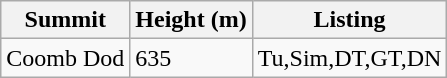<table class="wikitable sortable">
<tr>
<th>Summit</th>
<th>Height (m)</th>
<th>Listing</th>
</tr>
<tr>
<td>Coomb Dod</td>
<td>635</td>
<td>Tu,Sim,DT,GT,DN</td>
</tr>
</table>
